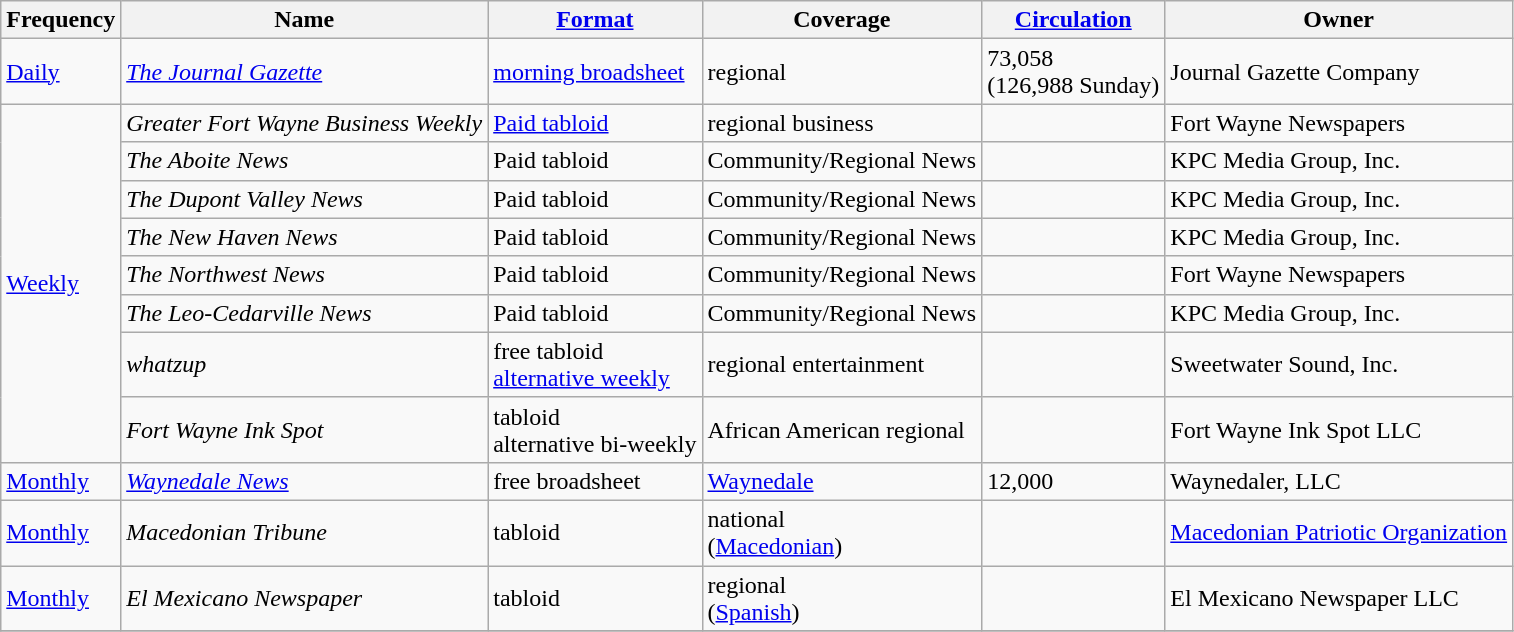<table class="wikitable">
<tr>
<th>Frequency</th>
<th>Name</th>
<th><a href='#'>Format</a></th>
<th>Coverage</th>
<th><a href='#'>Circulation</a></th>
<th>Owner</th>
</tr>
<tr>
<td rowspan="1"><a href='#'>Daily</a></td>
<td><em><a href='#'>The Journal Gazette</a></em></td>
<td><a href='#'>morning broadsheet</a></td>
<td>regional</td>
<td>73,058<br>(126,988  Sunday)</td>
<td>Journal Gazette Company</td>
</tr>
<tr>
<td rowspan="8"><a href='#'>Weekly</a></td>
<td><em>Greater Fort Wayne Business Weekly</em><br></td>
<td><a href='#'>Paid tabloid</a></td>
<td>regional business</td>
<td></td>
<td>Fort Wayne Newspapers</td>
</tr>
<tr>
<td><em>The Aboite News</em></td>
<td>Paid tabloid</td>
<td>Community/Regional News</td>
<td></td>
<td>KPC Media Group, Inc.</td>
</tr>
<tr>
<td><em>The Dupont Valley News</em></td>
<td>Paid tabloid</td>
<td>Community/Regional News</td>
<td></td>
<td>KPC Media Group, Inc.</td>
</tr>
<tr>
<td><em>The New Haven News</em></td>
<td>Paid tabloid</td>
<td>Community/Regional News</td>
<td></td>
<td>KPC Media Group, Inc.</td>
</tr>
<tr>
<td><em>The Northwest News</em></td>
<td>Paid tabloid</td>
<td>Community/Regional News</td>
<td></td>
<td>Fort Wayne Newspapers</td>
</tr>
<tr>
<td><em>The Leo-Cedarville News</em></td>
<td>Paid tabloid</td>
<td>Community/Regional News</td>
<td></td>
<td>KPC Media Group, Inc.</td>
</tr>
<tr>
<td><em>whatzup</em></td>
<td>free tabloid<br><a href='#'>alternative weekly</a></td>
<td>regional entertainment</td>
<td></td>
<td>Sweetwater Sound, Inc.</td>
</tr>
<tr>
<td><em>Fort Wayne Ink Spot</em></td>
<td>tabloid<br>alternative bi-weekly</td>
<td>African American regional</td>
<td></td>
<td>Fort Wayne Ink Spot LLC</td>
</tr>
<tr>
<td><a href='#'>Monthly</a></td>
<td><em><a href='#'>Waynedale News</a></em></td>
<td>free broadsheet</td>
<td><a href='#'>Waynedale</a></td>
<td>12,000</td>
<td>Waynedaler, LLC</td>
</tr>
<tr>
<td><a href='#'>Monthly</a></td>
<td><em>Macedonian Tribune</em></td>
<td>tabloid</td>
<td>national<br>(<a href='#'>Macedonian</a>)</td>
<td></td>
<td><a href='#'>Macedonian Patriotic Organization</a></td>
</tr>
<tr>
<td><a href='#'>Monthly</a></td>
<td><em>El Mexicano Newspaper</em></td>
<td>tabloid</td>
<td>regional<br>(<a href='#'>Spanish</a>)</td>
<td></td>
<td>El Mexicano Newspaper LLC</td>
</tr>
<tr>
</tr>
</table>
